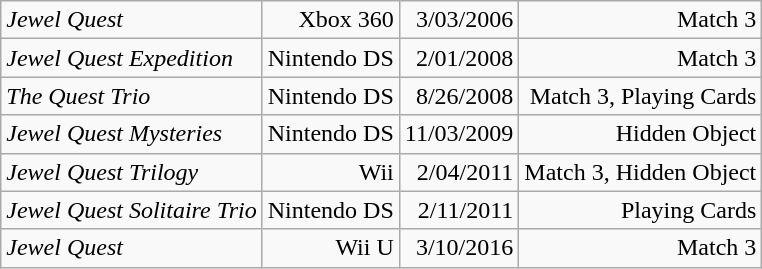<table class="wikitable" style="text-align:right">
<tr>
<td style="text-align:left"><em>Jewel Quest</em></td>
<td>Xbox 360</td>
<td>3/03/2006</td>
<td>Match 3</td>
</tr>
<tr>
<td style="text-align:left"><em>Jewel Quest Expedition</em></td>
<td>Nintendo DS</td>
<td>2/01/2008</td>
<td>Match 3</td>
</tr>
<tr>
<td style="text-align:left"><em>The Quest Trio</em></td>
<td>Nintendo DS</td>
<td>8/26/2008</td>
<td>Match 3, Playing Cards</td>
</tr>
<tr>
<td style="text-align:left"><em>Jewel Quest Mysteries</em></td>
<td>Nintendo DS</td>
<td>11/03/2009</td>
<td>Hidden Object</td>
</tr>
<tr>
<td style="text-align:left"><em>Jewel Quest Trilogy</em></td>
<td>Wii</td>
<td>2/04/2011</td>
<td>Match 3, Hidden Object</td>
</tr>
<tr>
<td style="text-align:left"><em>Jewel Quest Solitaire Trio</em></td>
<td>Nintendo DS</td>
<td>2/11/2011</td>
<td>Playing Cards</td>
</tr>
<tr>
<td style="text-align:left"><em>Jewel Quest</em></td>
<td>Wii U</td>
<td>3/10/2016</td>
<td>Match 3</td>
</tr>
</table>
